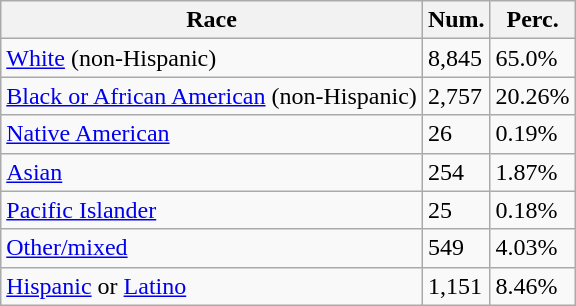<table class="wikitable">
<tr>
<th>Race</th>
<th>Num.</th>
<th>Perc.</th>
</tr>
<tr>
<td><a href='#'>White</a> (non-Hispanic)</td>
<td>8,845</td>
<td>65.0%</td>
</tr>
<tr>
<td><a href='#'>Black or African American</a> (non-Hispanic)</td>
<td>2,757</td>
<td>20.26%</td>
</tr>
<tr>
<td><a href='#'>Native American</a></td>
<td>26</td>
<td>0.19%</td>
</tr>
<tr>
<td><a href='#'>Asian</a></td>
<td>254</td>
<td>1.87%</td>
</tr>
<tr>
<td><a href='#'>Pacific Islander</a></td>
<td>25</td>
<td>0.18%</td>
</tr>
<tr>
<td><a href='#'>Other/mixed</a></td>
<td>549</td>
<td>4.03%</td>
</tr>
<tr>
<td><a href='#'>Hispanic</a> or <a href='#'>Latino</a></td>
<td>1,151</td>
<td>8.46%</td>
</tr>
</table>
